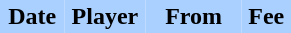<table border="0" cellspacing="0" cellpadding="2">
<tr bgcolor=AAD0FF>
<th width=20%>Date</th>
<th width=25%>Player</th>
<th width=30%>From</th>
<th width=15%>Fee</th>
</tr>
<tr>
<td></td>
<td></td>
<td></td>
</tr>
</table>
